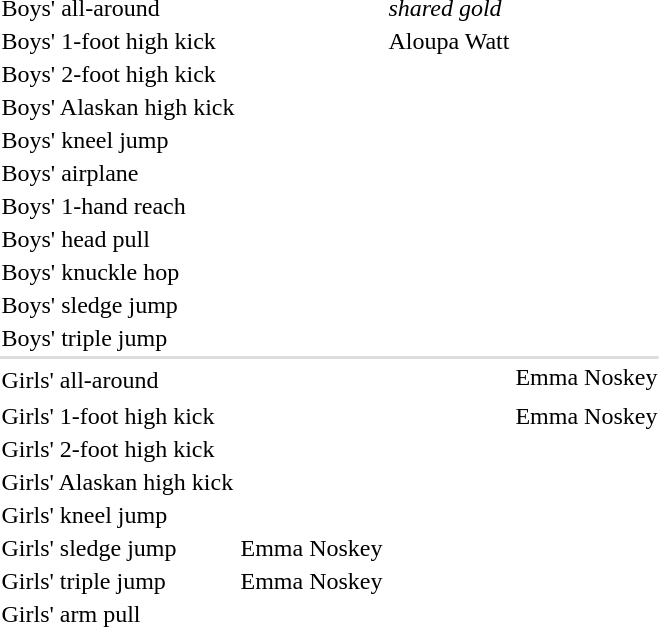<table>
<tr>
<td rowspan=2>Boys' all-around</td>
<td></td>
<td rowspan=2><em>shared gold</em></td>
<td rowspan=2></td>
</tr>
<tr>
<td></td>
</tr>
<tr>
<td>Boys' 1-foot high kick</td>
<td></td>
<td>Aloupa Watt<br></td>
<td></td>
</tr>
<tr>
<td>Boys' 2-foot high kick</td>
<td></td>
<td></td>
<td></td>
</tr>
<tr>
<td>Boys' Alaskan high kick</td>
<td></td>
<td></td>
<td></td>
</tr>
<tr>
<td>Boys' kneel jump</td>
<td></td>
<td></td>
<td></td>
</tr>
<tr>
<td>Boys' airplane</td>
<td></td>
<td></td>
<td></td>
</tr>
<tr>
<td>Boys' 1-hand reach</td>
<td></td>
<td></td>
<td></td>
</tr>
<tr>
<td>Boys' head pull</td>
<td></td>
<td></td>
<td></td>
</tr>
<tr>
<td>Boys' knuckle hop</td>
<td></td>
<td></td>
<td></td>
</tr>
<tr>
<td>Boys' sledge jump</td>
<td></td>
<td></td>
<td></td>
</tr>
<tr>
<td>Boys' triple jump</td>
<td></td>
<td></td>
<td></td>
</tr>
<tr bgcolor=#dddddd>
<td colspan=4></td>
</tr>
<tr>
<td rowspan=2>Girls' all-around</td>
<td rowspan=2></td>
<td rowspan=2></td>
<td>Emma Noskey<br></td>
</tr>
<tr>
<td></td>
</tr>
<tr>
<td>Girls' 1-foot high kick</td>
<td></td>
<td></td>
<td>Emma Noskey<br></td>
</tr>
<tr>
<td>Girls' 2-foot high kick</td>
<td nowrap></td>
<td></td>
<td></td>
</tr>
<tr>
<td>Girls' Alaskan high kick</td>
<td></td>
<td></td>
<td></td>
</tr>
<tr>
<td>Girls' kneel jump</td>
<td></td>
<td></td>
<td></td>
</tr>
<tr>
<td>Girls' sledge jump</td>
<td>Emma Noskey<br></td>
<td></td>
<td nowrap></td>
</tr>
<tr>
<td>Girls' triple jump</td>
<td>Emma Noskey<br></td>
<td nowrap></td>
<td></td>
</tr>
<tr>
<td>Girls' arm pull</td>
<td></td>
<td></td>
<td></td>
</tr>
</table>
